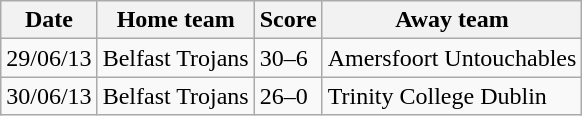<table class="wikitable">
<tr>
<th>Date</th>
<th>Home team</th>
<th>Score</th>
<th>Away team</th>
</tr>
<tr>
<td>29/06/13</td>
<td>Belfast Trojans</td>
<td>30–6</td>
<td>Amersfoort Untouchables</td>
</tr>
<tr>
<td>30/06/13</td>
<td>Belfast Trojans</td>
<td>26–0</td>
<td>Trinity College Dublin</td>
</tr>
</table>
